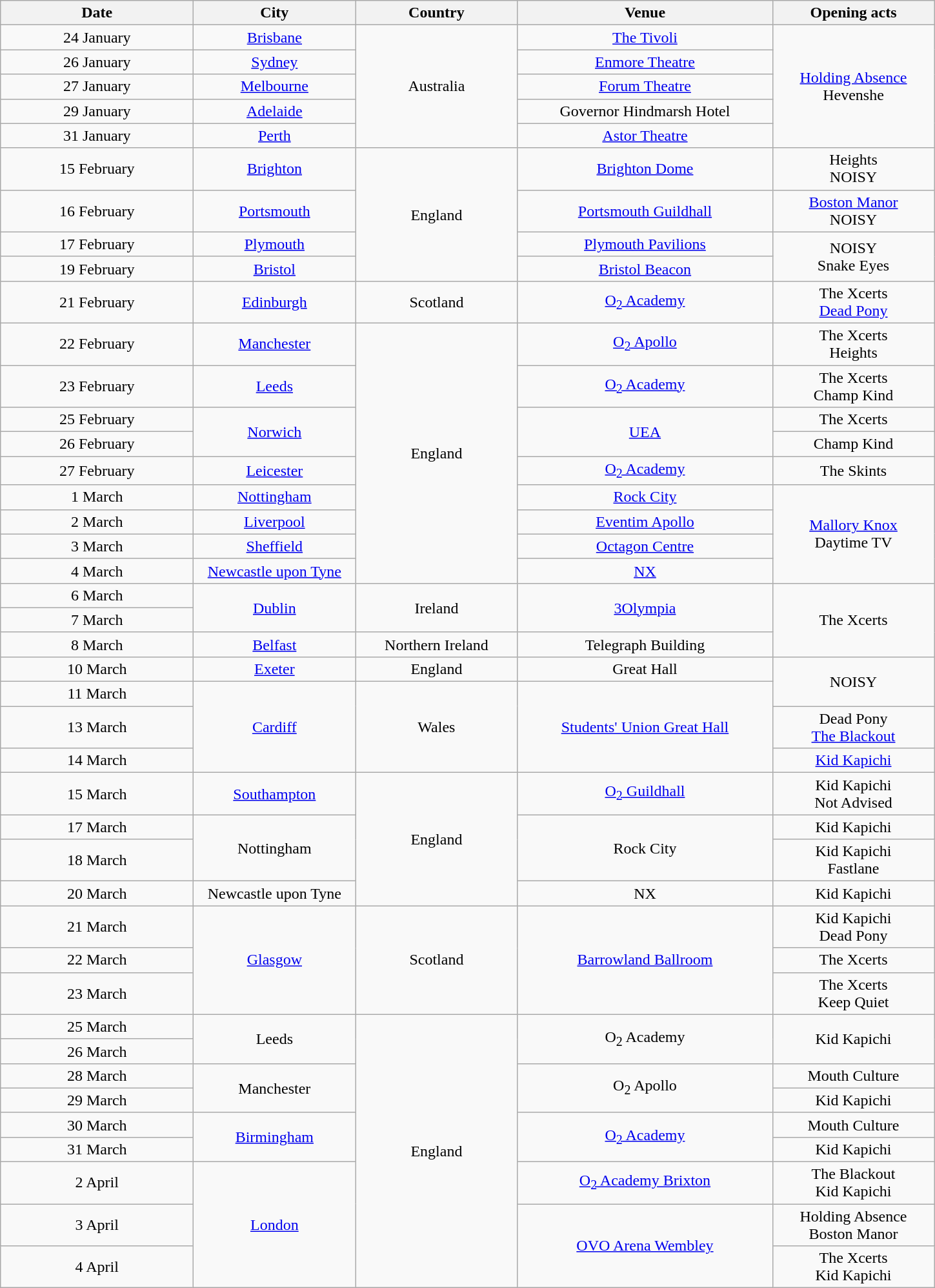<table class="wikitable plainrowheaders" style="text-align:center;">
<tr>
<th scope="col" style="width:12em;">Date</th>
<th scope="col" style="width:10em;">City</th>
<th scope="col" style="width:10em;">Country</th>
<th scope="col" style="width:16em;">Venue</th>
<th scope="col" style="width:10em;">Opening acts</th>
</tr>
<tr>
<td>24 January</td>
<td><a href='#'>Brisbane</a></td>
<td rowspan="5">Australia</td>
<td><a href='#'>The Tivoli</a></td>
<td rowspan="5"><a href='#'>Holding Absence</a><br>Hevenshe</td>
</tr>
<tr>
<td>26 January</td>
<td><a href='#'>Sydney</a></td>
<td><a href='#'>Enmore Theatre</a></td>
</tr>
<tr>
<td>27 January</td>
<td><a href='#'>Melbourne</a></td>
<td><a href='#'>Forum Theatre</a></td>
</tr>
<tr>
<td>29 January</td>
<td><a href='#'>Adelaide</a></td>
<td>Governor Hindmarsh Hotel</td>
</tr>
<tr>
<td>31 January</td>
<td><a href='#'>Perth</a></td>
<td><a href='#'>Astor Theatre</a></td>
</tr>
<tr>
<td>15 February</td>
<td><a href='#'>Brighton</a></td>
<td rowspan="4">England</td>
<td><a href='#'>Brighton Dome</a></td>
<td>Heights<br>NOISY</td>
</tr>
<tr>
<td>16 February</td>
<td><a href='#'>Portsmouth</a></td>
<td><a href='#'>Portsmouth Guildhall</a></td>
<td><a href='#'>Boston Manor</a><br>NOISY</td>
</tr>
<tr>
<td>17 February</td>
<td><a href='#'>Plymouth</a></td>
<td><a href='#'>Plymouth Pavilions</a></td>
<td rowspan="2">NOISY<br>Snake Eyes</td>
</tr>
<tr>
<td>19 February</td>
<td><a href='#'>Bristol</a></td>
<td><a href='#'>Bristol Beacon</a></td>
</tr>
<tr>
<td>21 February</td>
<td><a href='#'>Edinburgh</a></td>
<td>Scotland</td>
<td><a href='#'>O<sub>2</sub> Academy</a></td>
<td>The Xcerts<br><a href='#'>Dead Pony</a></td>
</tr>
<tr>
<td>22 February</td>
<td><a href='#'>Manchester</a></td>
<td rowspan="9">England</td>
<td><a href='#'>O<sub>2</sub> Apollo</a></td>
<td>The Xcerts<br>Heights</td>
</tr>
<tr>
<td>23 February</td>
<td><a href='#'>Leeds</a></td>
<td><a href='#'>O<sub>2</sub> Academy</a></td>
<td>The Xcerts<br>Champ Kind</td>
</tr>
<tr>
<td>25 February</td>
<td rowspan="2"><a href='#'>Norwich</a></td>
<td rowspan="2"><a href='#'>UEA</a></td>
<td>The Xcerts</td>
</tr>
<tr>
<td>26 February</td>
<td>Champ Kind</td>
</tr>
<tr>
<td>27 February</td>
<td><a href='#'>Leicester</a></td>
<td><a href='#'>O<sub>2</sub> Academy</a></td>
<td>The Skints</td>
</tr>
<tr>
<td>1 March</td>
<td><a href='#'>Nottingham</a></td>
<td><a href='#'>Rock City</a></td>
<td rowspan="4"><a href='#'>Mallory Knox</a><br>Daytime TV</td>
</tr>
<tr>
<td>2 March</td>
<td><a href='#'>Liverpool</a></td>
<td><a href='#'>Eventim Apollo</a></td>
</tr>
<tr>
<td>3 March</td>
<td><a href='#'>Sheffield</a></td>
<td><a href='#'>Octagon Centre</a></td>
</tr>
<tr>
<td>4 March</td>
<td><a href='#'>Newcastle upon Tyne</a></td>
<td><a href='#'>NX</a></td>
</tr>
<tr>
<td>6 March</td>
<td rowspan="2"><a href='#'>Dublin</a></td>
<td rowspan="2">Ireland</td>
<td rowspan="2"><a href='#'>3Olympia</a></td>
<td rowspan="3">The Xcerts</td>
</tr>
<tr>
<td>7 March</td>
</tr>
<tr>
<td>8 March</td>
<td><a href='#'>Belfast</a></td>
<td>Northern Ireland</td>
<td>Telegraph Building</td>
</tr>
<tr>
<td>10 March</td>
<td><a href='#'>Exeter</a></td>
<td>England</td>
<td>Great Hall</td>
<td rowspan="2">NOISY</td>
</tr>
<tr>
<td>11 March</td>
<td rowspan="3"><a href='#'>Cardiff</a></td>
<td rowspan="3">Wales</td>
<td rowspan="3"><a href='#'>Students' Union Great Hall</a></td>
</tr>
<tr>
<td>13 March</td>
<td>Dead Pony<br><a href='#'>The Blackout</a></td>
</tr>
<tr>
<td>14 March</td>
<td><a href='#'>Kid Kapichi</a></td>
</tr>
<tr>
<td>15 March</td>
<td><a href='#'>Southampton</a></td>
<td rowspan="4">England</td>
<td><a href='#'>O<sub>2</sub> Guildhall</a></td>
<td>Kid Kapichi<br>Not Advised</td>
</tr>
<tr>
<td>17 March</td>
<td rowspan="2">Nottingham</td>
<td rowspan="2">Rock City</td>
<td>Kid Kapichi</td>
</tr>
<tr>
<td>18 March</td>
<td>Kid Kapichi<br>Fastlane</td>
</tr>
<tr>
<td>20 March</td>
<td>Newcastle upon Tyne</td>
<td>NX</td>
<td>Kid Kapichi</td>
</tr>
<tr>
<td>21 March</td>
<td rowspan="3"><a href='#'>Glasgow</a></td>
<td rowspan="3">Scotland</td>
<td rowspan="3"><a href='#'>Barrowland Ballroom</a></td>
<td>Kid Kapichi<br>Dead Pony</td>
</tr>
<tr>
<td>22 March</td>
<td>The Xcerts</td>
</tr>
<tr>
<td>23 March</td>
<td>The Xcerts<br>Keep Quiet</td>
</tr>
<tr>
<td>25 March</td>
<td rowspan="2">Leeds</td>
<td rowspan="9">England</td>
<td rowspan="2">O<sub>2</sub> Academy</td>
<td rowspan="2">Kid Kapichi</td>
</tr>
<tr>
<td>26 March</td>
</tr>
<tr>
<td>28 March</td>
<td rowspan="2">Manchester</td>
<td rowspan="2">O<sub>2</sub> Apollo</td>
<td>Mouth Culture</td>
</tr>
<tr>
<td>29 March</td>
<td>Kid Kapichi</td>
</tr>
<tr>
<td>30 March</td>
<td rowspan="2"><a href='#'>Birmingham</a></td>
<td rowspan="2"><a href='#'>O<sub>2</sub> Academy</a></td>
<td>Mouth Culture</td>
</tr>
<tr>
<td>31 March</td>
<td>Kid Kapichi</td>
</tr>
<tr>
<td>2 April</td>
<td rowspan="3"><a href='#'>London</a></td>
<td><a href='#'>O<sub>2</sub> Academy Brixton</a></td>
<td>The Blackout<br>Kid Kapichi</td>
</tr>
<tr>
<td>3 April</td>
<td rowspan="2"><a href='#'>OVO Arena Wembley</a></td>
<td>Holding Absence<br>Boston Manor</td>
</tr>
<tr>
<td>4 April</td>
<td>The Xcerts<br>Kid Kapichi</td>
</tr>
</table>
